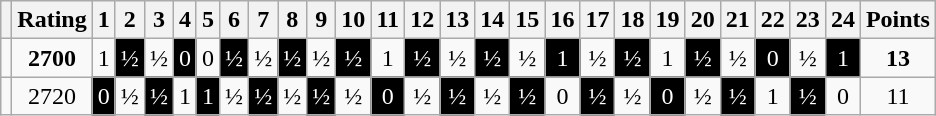<table class="wikitable" style="text-align:center">
<tr>
<th></th>
<th>Rating</th>
<th>1</th>
<th>2</th>
<th>3</th>
<th>4</th>
<th>5</th>
<th>6</th>
<th>7</th>
<th>8</th>
<th>9</th>
<th>10</th>
<th>11</th>
<th>12</th>
<th>13</th>
<th>14</th>
<th>15</th>
<th>16</th>
<th>17</th>
<th>18</th>
<th>19</th>
<th>20</th>
<th>21</th>
<th>22</th>
<th>23</th>
<th>24</th>
<th>Points</th>
</tr>
<tr>
<td align=left></td>
<td><strong>2700</strong></td>
<td>1</td>
<td style="background:black; color:white">½</td>
<td>½</td>
<td style="background:black; color:white">0</td>
<td>0</td>
<td style="background:black; color:white">½</td>
<td>½</td>
<td style="background:black; color:white">½</td>
<td>½</td>
<td style="background:black; color:white">½</td>
<td>1</td>
<td style="background:black; color:white">½</td>
<td>½</td>
<td style="background:black; color:white">½</td>
<td>½</td>
<td style="background:black; color:white">1</td>
<td>½</td>
<td style="background:black; color:white">½</td>
<td>1</td>
<td style="background:black; color:white">½</td>
<td>½</td>
<td style="background:black; color:white">0</td>
<td>½</td>
<td style="background:black; color:white">1</td>
<td><strong>13</strong></td>
</tr>
<tr>
<td align=left></td>
<td>2720</td>
<td style="background:black; color:white">0</td>
<td>½</td>
<td style="background:black; color:white">½</td>
<td>1</td>
<td style="background:black; color:white">1</td>
<td>½</td>
<td style="background:black; color:white">½</td>
<td>½</td>
<td style="background:black; color:white">½</td>
<td>½</td>
<td style="background:black; color:white">0</td>
<td>½</td>
<td style="background:black; color:white">½</td>
<td>½</td>
<td style="background:black; color:white">½</td>
<td>0</td>
<td style="background:black; color:white">½</td>
<td>½</td>
<td style="background:black; color:white">0</td>
<td>½</td>
<td style="background:black; color:white">½</td>
<td>1</td>
<td style="background:black; color:white">½</td>
<td>0</td>
<td>11</td>
</tr>
</table>
